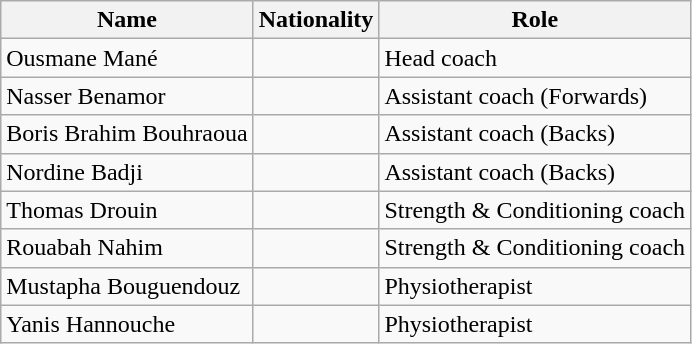<table class="wikitable">
<tr>
<th>Name</th>
<th>Nationality</th>
<th>Role</th>
</tr>
<tr>
<td>Ousmane Mané</td>
<td></td>
<td>Head coach</td>
</tr>
<tr>
<td>Nasser Benamor</td>
<td></td>
<td>Assistant coach (Forwards)</td>
</tr>
<tr>
<td>Boris Brahim Bouhraoua</td>
<td></td>
<td>Assistant coach (Backs)</td>
</tr>
<tr>
<td>Nordine Badji</td>
<td></td>
<td>Assistant coach (Backs)</td>
</tr>
<tr>
<td>Thomas Drouin</td>
<td></td>
<td>Strength & Conditioning coach</td>
</tr>
<tr>
<td>Rouabah Nahim</td>
<td></td>
<td>Strength & Conditioning coach</td>
</tr>
<tr>
<td>Mustapha Bouguendouz</td>
<td></td>
<td>Physiotherapist</td>
</tr>
<tr>
<td>Yanis Hannouche</td>
<td></td>
<td>Physiotherapist</td>
</tr>
</table>
